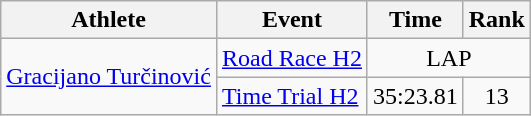<table class=wikitable>
<tr>
<th>Athlete</th>
<th>Event</th>
<th>Time</th>
<th>Rank</th>
</tr>
<tr align=center>
<td align=left rowspan=2><a href='#'>Gracijano Turčinović</a></td>
<td align=left><a href='#'>Road Race H2</a></td>
<td colspan=2>LAP</td>
</tr>
<tr align=center>
<td align=left><a href='#'>Time Trial H2</a></td>
<td>35:23.81</td>
<td>13</td>
</tr>
</table>
